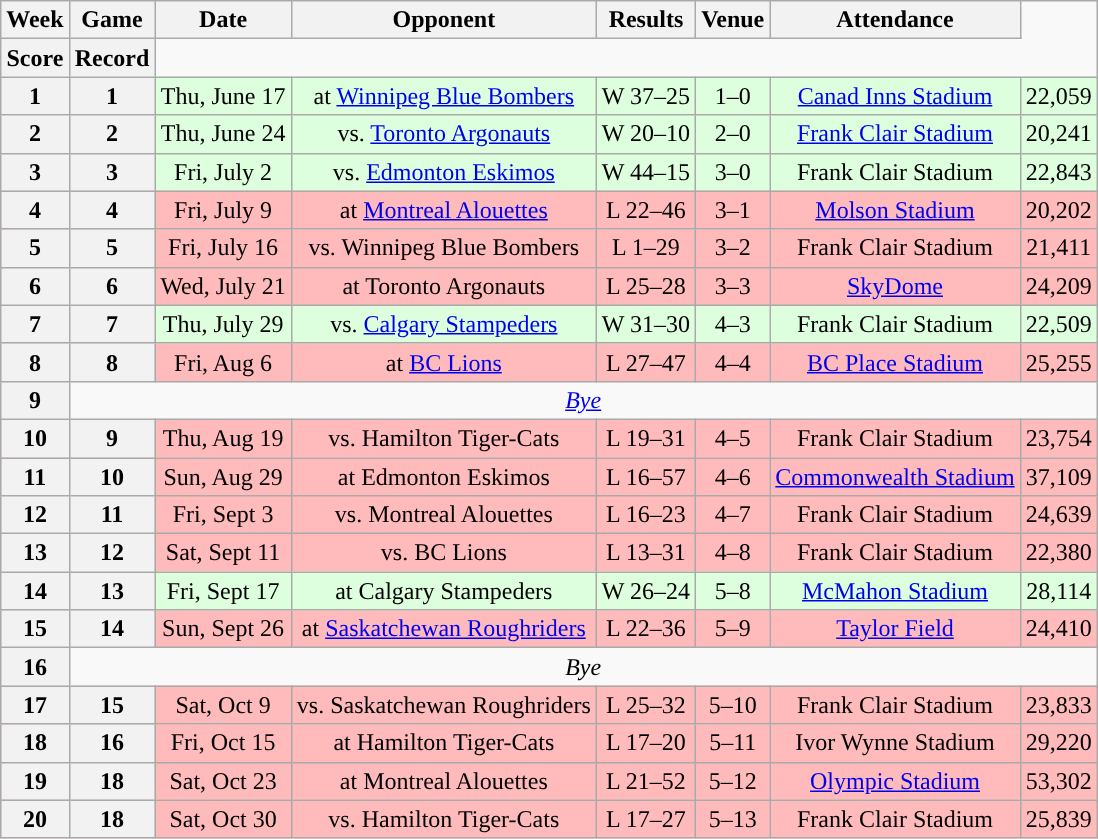<table class="wikitable" style="text-align:center">
<tr>
<th>Week</th>
<th>Game</th>
<th>Date</th>
<th>Opponent</th>
<th>Results</th>
<th>Venue</th>
<th>Attendance</th>
</tr>
<tr>
<th>Score</th>
<th>Record</th>
</tr>
<tr style="background:#ddffdd">
<th>1</th>
<th>1</th>
<td>Thu, June 17</td>
<td>at <a href='#'>Winnipeg Blue Bombers</a></td>
<td>W 37–25</td>
<td>1–0</td>
<td><a href='#'>Canad Inns Stadium</a></td>
<td>22,059</td>
</tr>
<tr style="background:#ddffdd">
<th>2</th>
<th>2</th>
<td>Thu, June 24</td>
<td>vs. <a href='#'>Toronto Argonauts</a></td>
<td>W 20–10</td>
<td>2–0</td>
<td><a href='#'>Frank Clair Stadium</a></td>
<td>20,241</td>
</tr>
<tr style="background:#ddffdd">
<th>3</th>
<th>3</th>
<td>Fri, July 2</td>
<td>vs. <a href='#'>Edmonton Eskimos</a></td>
<td>W 44–15</td>
<td>3–0</td>
<td>Frank Clair Stadium</td>
<td>22,843</td>
</tr>
<tr style="background:#ffbbbb">
<th>4</th>
<th>4</th>
<td>Fri, July 9</td>
<td>at <a href='#'>Montreal Alouettes</a></td>
<td>L 22–46</td>
<td>3–1</td>
<td><a href='#'>Molson Stadium</a></td>
<td>20,202</td>
</tr>
<tr style="background:#ffbbbb">
<th>5</th>
<th>5</th>
<td>Fri, July 16</td>
<td>vs. Winnipeg Blue Bombers</td>
<td>L 1–29</td>
<td>3–2</td>
<td>Frank Clair Stadium</td>
<td>21,411</td>
</tr>
<tr style="background:#ffbbbb">
<th>6</th>
<th>6</th>
<td>Wed, July 21</td>
<td>at Toronto Argonauts</td>
<td>L 25–28</td>
<td>3–3</td>
<td><a href='#'>SkyDome</a></td>
<td>24,209</td>
</tr>
<tr style="background:#ddffdd">
<th>7</th>
<th>7</th>
<td>Thu, July 29</td>
<td>vs. <a href='#'>Calgary Stampeders</a></td>
<td>W 31–30</td>
<td>4–3</td>
<td>Frank Clair Stadium</td>
<td>22,509</td>
</tr>
<tr style="background:#ffbbbb">
<th>8</th>
<th>8</th>
<td>Fri, Aug 6</td>
<td>at <a href='#'>BC Lions</a></td>
<td>L 27–47</td>
<td>4–4</td>
<td><a href='#'>BC Place Stadium</a></td>
<td>25,255</td>
</tr>
<tr>
<th>9</th>
<td colspan=7><em><a href='#'>Bye</a></em></td>
</tr>
<tr style="background:#ffbbbb">
<th>10</th>
<th>9</th>
<td>Thu, Aug 19</td>
<td>vs. Hamilton Tiger-Cats</td>
<td>L 19–31</td>
<td>4–5</td>
<td>Frank Clair Stadium</td>
<td>23,754</td>
</tr>
<tr style="background:#ffbbbb">
<th>11</th>
<th>10</th>
<td>Sun, Aug 29</td>
<td>at Edmonton Eskimos</td>
<td>L 16–57</td>
<td>4–6</td>
<td><a href='#'>Commonwealth Stadium</a></td>
<td>37,109</td>
</tr>
<tr style="background:#ffbbbb">
<th>12</th>
<th>11</th>
<td>Fri, Sept 3</td>
<td>vs. Montreal Alouettes</td>
<td>L 16–23</td>
<td>4–7</td>
<td>Frank Clair Stadium</td>
<td>24,639</td>
</tr>
<tr style="background:#ffbbbb">
<th>13</th>
<th>12</th>
<td>Sat, Sept 11</td>
<td>vs. BC Lions</td>
<td>L 13–31</td>
<td>4–8</td>
<td>Frank Clair Stadium</td>
<td>22,380</td>
</tr>
<tr style="background:#ddffdd">
<th>14</th>
<th>13</th>
<td>Fri, Sept 17</td>
<td>at Calgary Stampeders</td>
<td>W 26–24</td>
<td>5–8</td>
<td><a href='#'>McMahon Stadium</a></td>
<td>28,114</td>
</tr>
<tr style="background:#ffbbbb">
<th>15</th>
<th>14</th>
<td>Sun, Sept 26</td>
<td>at <a href='#'>Saskatchewan Roughriders</a></td>
<td>L 22–36</td>
<td>5–9</td>
<td><a href='#'>Taylor Field</a></td>
<td>24,410</td>
</tr>
<tr>
<th>16</th>
<td colspan=7><em>Bye</em></td>
</tr>
<tr style="background:#ffbbbb">
<th>17</th>
<th>15</th>
<td>Sat, Oct 9</td>
<td>vs. Saskatchewan Roughriders</td>
<td>L 25–32</td>
<td>5–10</td>
<td>Frank Clair Stadium</td>
<td>23,833</td>
</tr>
<tr style="background:#ffbbbb">
<th>18</th>
<th>16</th>
<td>Fri, Oct 15</td>
<td>at Hamilton Tiger-Cats</td>
<td>L 17–20</td>
<td>5–11</td>
<td>Ivor Wynne Stadium</td>
<td>29,220</td>
</tr>
<tr style="background:#ffbbbb">
<th>19</th>
<th>18</th>
<td>Sat, Oct 23</td>
<td>at Montreal Alouettes</td>
<td>L 21–52</td>
<td>5–12</td>
<td><a href='#'>Olympic Stadium</a></td>
<td>53,302</td>
</tr>
<tr style="background:#ffbbbb">
<th>20</th>
<th>18</th>
<td>Sat, Oct 30</td>
<td>vs. Hamilton Tiger-Cats</td>
<td>L 17–27</td>
<td>5–13</td>
<td>Frank Clair Stadium</td>
<td>25,839</td>
</tr>
</table>
